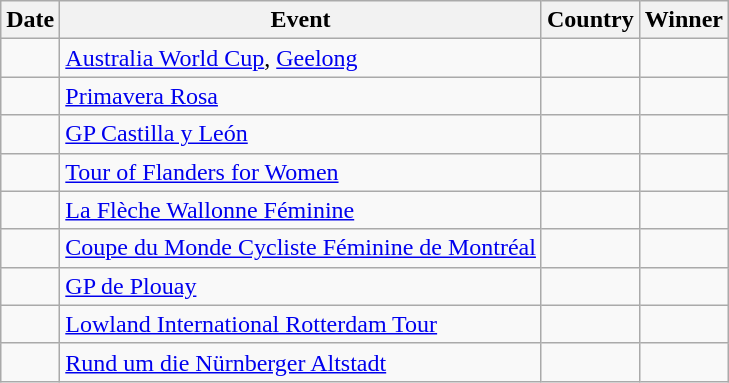<table class="wikitable sortable">
<tr>
<th>Date</th>
<th>Event</th>
<th>Country</th>
<th>Winner</th>
</tr>
<tr>
<td></td>
<td><a href='#'>Australia World Cup</a>, <a href='#'>Geelong</a></td>
<td></td>
<td></td>
</tr>
<tr>
<td></td>
<td><a href='#'>Primavera Rosa</a></td>
<td></td>
<td></td>
</tr>
<tr>
<td></td>
<td><a href='#'>GP Castilla y León</a></td>
<td></td>
<td></td>
</tr>
<tr>
<td></td>
<td><a href='#'>Tour of Flanders for Women</a></td>
<td></td>
<td></td>
</tr>
<tr>
<td></td>
<td><a href='#'>La Flèche Wallonne Féminine</a></td>
<td></td>
<td></td>
</tr>
<tr>
<td></td>
<td><a href='#'>Coupe du Monde Cycliste Féminine de Montréal</a></td>
<td></td>
<td></td>
</tr>
<tr>
<td></td>
<td><a href='#'>GP de Plouay</a></td>
<td></td>
<td></td>
</tr>
<tr>
<td></td>
<td><a href='#'>Lowland International Rotterdam Tour</a></td>
<td></td>
<td></td>
</tr>
<tr>
<td></td>
<td><a href='#'>Rund um die Nürnberger Altstadt</a></td>
<td></td>
<td></td>
</tr>
</table>
